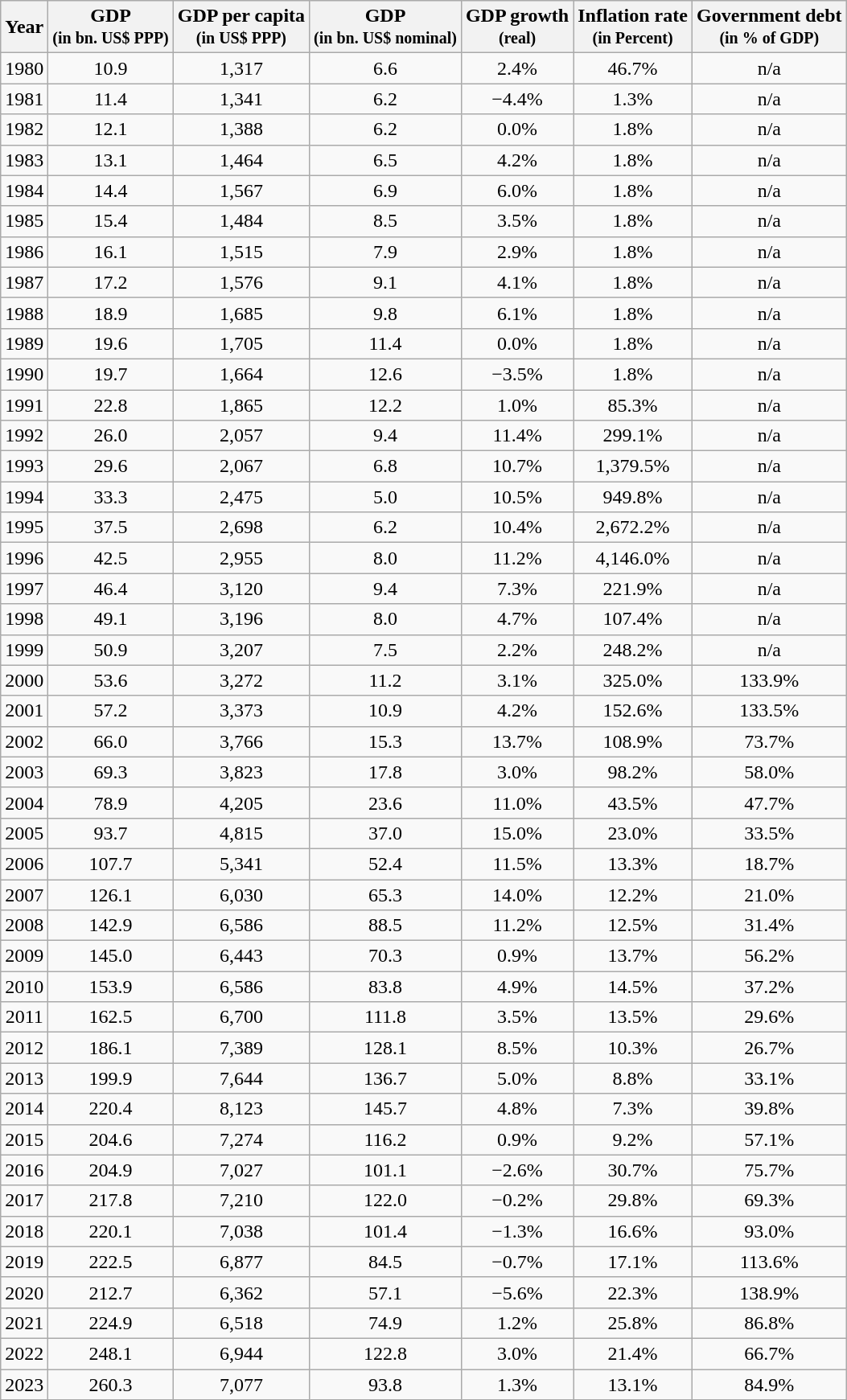<table class="wikitable" style="text-align:center;">
<tr>
<th>Year</th>
<th>GDP<br><small>(in bn. US$ PPP)</small></th>
<th>GDP per capita<br><small>(in US$ PPP)</small></th>
<th>GDP<br><small>(in bn. US$ nominal)</small></th>
<th>GDP growth<br><small>(real)</small></th>
<th>Inflation rate<br><small>(in Percent)</small></th>
<th>Government debt<br><small>(in % of GDP)</small></th>
</tr>
<tr>
<td>1980</td>
<td>10.9</td>
<td>1,317</td>
<td>6.6</td>
<td>2.4%</td>
<td>46.7%</td>
<td>n/a</td>
</tr>
<tr>
<td>1981</td>
<td>11.4</td>
<td>1,341</td>
<td>6.2</td>
<td>−4.4%</td>
<td>1.3%</td>
<td>n/a</td>
</tr>
<tr>
<td>1982</td>
<td>12.1</td>
<td>1,388</td>
<td>6.2</td>
<td>0.0%</td>
<td>1.8%</td>
<td>n/a</td>
</tr>
<tr>
<td>1983</td>
<td>13.1</td>
<td>1,464</td>
<td>6.5</td>
<td>4.2%</td>
<td>1.8%</td>
<td>n/a</td>
</tr>
<tr>
<td>1984</td>
<td>14.4</td>
<td>1,567</td>
<td>6.9</td>
<td>6.0%</td>
<td>1.8%</td>
<td>n/a</td>
</tr>
<tr>
<td>1985</td>
<td>15.4</td>
<td>1,484</td>
<td>8.5</td>
<td>3.5%</td>
<td>1.8%</td>
<td>n/a</td>
</tr>
<tr>
<td>1986</td>
<td>16.1</td>
<td>1,515</td>
<td>7.9</td>
<td>2.9%</td>
<td>1.8%</td>
<td>n/a</td>
</tr>
<tr>
<td>1987</td>
<td>17.2</td>
<td>1,576</td>
<td>9.1</td>
<td>4.1%</td>
<td>1.8%</td>
<td>n/a</td>
</tr>
<tr>
<td>1988</td>
<td>18.9</td>
<td>1,685</td>
<td>9.8</td>
<td>6.1%</td>
<td>1.8%</td>
<td>n/a</td>
</tr>
<tr>
<td>1989</td>
<td>19.6</td>
<td>1,705</td>
<td>11.4</td>
<td>0.0%</td>
<td>1.8%</td>
<td>n/a</td>
</tr>
<tr>
<td>1990</td>
<td>19.7</td>
<td>1,664</td>
<td>12.6</td>
<td>−3.5%</td>
<td>1.8%</td>
<td>n/a</td>
</tr>
<tr>
<td>1991</td>
<td>22.8</td>
<td>1,865</td>
<td>12.2</td>
<td>1.0%</td>
<td>85.3%</td>
<td>n/a</td>
</tr>
<tr>
<td>1992</td>
<td>26.0</td>
<td>2,057</td>
<td>9.4</td>
<td>11.4%</td>
<td>299.1%</td>
<td>n/a</td>
</tr>
<tr>
<td>1993</td>
<td>29.6</td>
<td>2,067</td>
<td>6.8</td>
<td>10.7%</td>
<td>1,379.5%</td>
<td>n/a</td>
</tr>
<tr>
<td>1994</td>
<td>33.3</td>
<td>2,475</td>
<td>5.0</td>
<td>10.5%</td>
<td>949.8%</td>
<td>n/a</td>
</tr>
<tr>
<td>1995</td>
<td>37.5</td>
<td>2,698</td>
<td>6.2</td>
<td>10.4%</td>
<td>2,672.2%</td>
<td>n/a</td>
</tr>
<tr>
<td>1996</td>
<td>42.5</td>
<td>2,955</td>
<td>8.0</td>
<td>11.2%</td>
<td>4,146.0%</td>
<td>n/a</td>
</tr>
<tr>
<td>1997</td>
<td>46.4</td>
<td>3,120</td>
<td>9.4</td>
<td>7.3%</td>
<td>221.9%</td>
<td>n/a</td>
</tr>
<tr>
<td>1998</td>
<td>49.1</td>
<td>3,196</td>
<td>8.0</td>
<td>4.7%</td>
<td>107.4%</td>
<td>n/a</td>
</tr>
<tr>
<td>1999</td>
<td>50.9</td>
<td>3,207</td>
<td>7.5</td>
<td>2.2%</td>
<td>248.2%</td>
<td>n/a</td>
</tr>
<tr>
<td>2000</td>
<td>53.6</td>
<td>3,272</td>
<td>11.2</td>
<td>3.1%</td>
<td>325.0%</td>
<td>133.9%</td>
</tr>
<tr>
<td>2001</td>
<td>57.2</td>
<td>3,373</td>
<td>10.9</td>
<td>4.2%</td>
<td>152.6%</td>
<td>133.5%</td>
</tr>
<tr>
<td>2002</td>
<td>66.0</td>
<td>3,766</td>
<td>15.3</td>
<td>13.7%</td>
<td>108.9%</td>
<td>73.7%</td>
</tr>
<tr>
<td>2003</td>
<td>69.3</td>
<td>3,823</td>
<td>17.8</td>
<td>3.0%</td>
<td>98.2%</td>
<td>58.0%</td>
</tr>
<tr>
<td>2004</td>
<td>78.9</td>
<td>4,205</td>
<td>23.6</td>
<td>11.0%</td>
<td>43.5%</td>
<td>47.7%</td>
</tr>
<tr>
<td>2005</td>
<td>93.7</td>
<td>4,815</td>
<td>37.0</td>
<td>15.0%</td>
<td>23.0%</td>
<td>33.5%</td>
</tr>
<tr>
<td>2006</td>
<td>107.7</td>
<td>5,341</td>
<td>52.4</td>
<td>11.5%</td>
<td>13.3%</td>
<td>18.7%</td>
</tr>
<tr>
<td>2007</td>
<td>126.1</td>
<td>6,030</td>
<td>65.3</td>
<td>14.0%</td>
<td>12.2%</td>
<td>21.0%</td>
</tr>
<tr>
<td>2008</td>
<td>142.9</td>
<td>6,586</td>
<td>88.5</td>
<td>11.2%</td>
<td>12.5%</td>
<td>31.4%</td>
</tr>
<tr>
<td>2009</td>
<td>145.0</td>
<td>6,443</td>
<td>70.3</td>
<td>0.9%</td>
<td>13.7%</td>
<td>56.2%</td>
</tr>
<tr>
<td>2010</td>
<td>153.9</td>
<td>6,586</td>
<td>83.8</td>
<td>4.9%</td>
<td>14.5%</td>
<td>37.2%</td>
</tr>
<tr>
<td>2011</td>
<td>162.5</td>
<td>6,700</td>
<td>111.8</td>
<td>3.5%</td>
<td>13.5%</td>
<td>29.6%</td>
</tr>
<tr>
<td>2012</td>
<td>186.1</td>
<td>7,389</td>
<td>128.1</td>
<td>8.5%</td>
<td>10.3%</td>
<td>26.7%</td>
</tr>
<tr>
<td>2013</td>
<td>199.9</td>
<td>7,644</td>
<td>136.7</td>
<td>5.0%</td>
<td>8.8%</td>
<td>33.1%</td>
</tr>
<tr>
<td>2014</td>
<td>220.4</td>
<td>8,123</td>
<td>145.7</td>
<td>4.8%</td>
<td>7.3%</td>
<td>39.8%</td>
</tr>
<tr>
<td>2015</td>
<td>204.6</td>
<td>7,274</td>
<td>116.2</td>
<td>0.9%</td>
<td>9.2%</td>
<td>57.1%</td>
</tr>
<tr>
<td>2016</td>
<td>204.9</td>
<td>7,027</td>
<td>101.1</td>
<td>−2.6%</td>
<td>30.7%</td>
<td>75.7%</td>
</tr>
<tr>
<td>2017</td>
<td>217.8</td>
<td>7,210</td>
<td>122.0</td>
<td>−0.2%</td>
<td>29.8%</td>
<td>69.3%</td>
</tr>
<tr>
<td>2018</td>
<td>220.1</td>
<td>7,038</td>
<td>101.4</td>
<td>−1.3%</td>
<td>16.6%</td>
<td>93.0%</td>
</tr>
<tr>
<td>2019</td>
<td>222.5</td>
<td>6,877</td>
<td>84.5</td>
<td>−0.7%</td>
<td>17.1%</td>
<td>113.6%</td>
</tr>
<tr>
<td>2020</td>
<td>212.7</td>
<td>6,362</td>
<td>57.1</td>
<td>−5.6%</td>
<td>22.3%</td>
<td>138.9%</td>
</tr>
<tr>
<td>2021</td>
<td>224.9</td>
<td>6,518</td>
<td>74.9</td>
<td>1.2%</td>
<td>25.8%</td>
<td>86.8%</td>
</tr>
<tr>
<td>2022</td>
<td>248.1</td>
<td>6,944</td>
<td>122.8</td>
<td>3.0%</td>
<td>21.4%</td>
<td>66.7%</td>
</tr>
<tr>
<td>2023</td>
<td>260.3</td>
<td>7,077</td>
<td>93.8</td>
<td>1.3%</td>
<td>13.1%</td>
<td>84.9%</td>
</tr>
</table>
